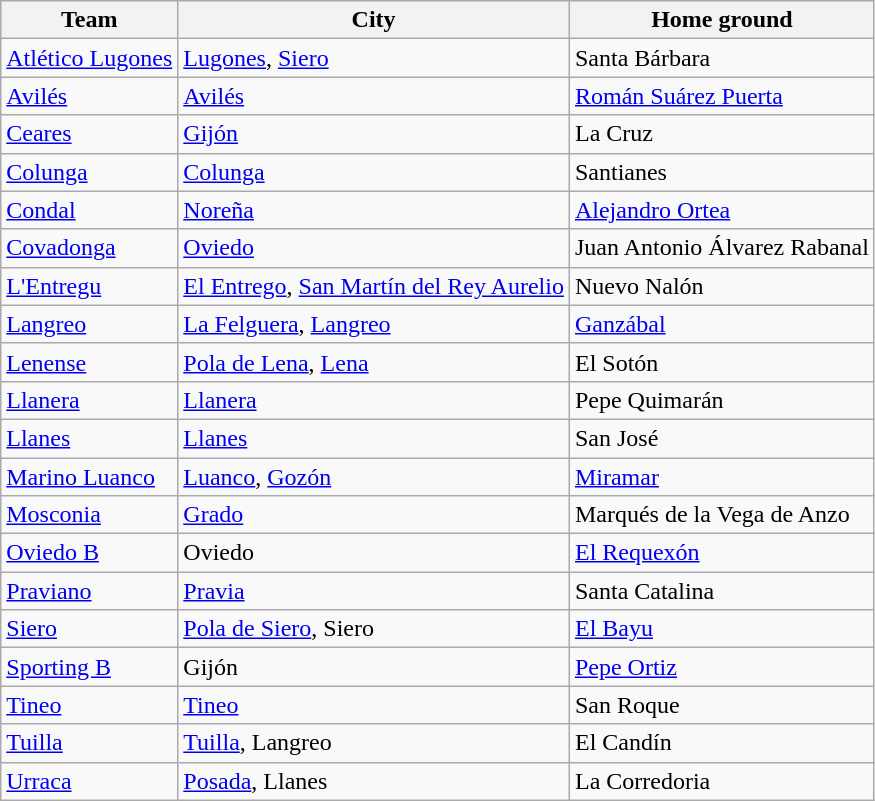<table class="wikitable sortable">
<tr>
<th>Team</th>
<th>City</th>
<th>Home ground</th>
</tr>
<tr>
<td><a href='#'>Atlético Lugones</a></td>
<td><a href='#'>Lugones</a>, <a href='#'>Siero</a></td>
<td>Santa Bárbara</td>
</tr>
<tr>
<td><a href='#'>Avilés</a></td>
<td><a href='#'>Avilés</a></td>
<td><a href='#'>Román Suárez Puerta</a></td>
</tr>
<tr>
<td><a href='#'>Ceares</a></td>
<td><a href='#'>Gijón</a></td>
<td>La Cruz</td>
</tr>
<tr>
<td><a href='#'>Colunga</a></td>
<td><a href='#'>Colunga</a></td>
<td>Santianes</td>
</tr>
<tr>
<td><a href='#'>Condal</a></td>
<td><a href='#'>Noreña</a></td>
<td><a href='#'>Alejandro Ortea</a></td>
</tr>
<tr>
<td><a href='#'>Covadonga</a></td>
<td><a href='#'>Oviedo</a></td>
<td>Juan Antonio Álvarez Rabanal</td>
</tr>
<tr>
<td><a href='#'>L'Entregu</a></td>
<td><a href='#'>El Entrego</a>, <a href='#'>San Martín del Rey Aurelio</a></td>
<td>Nuevo Nalón</td>
</tr>
<tr>
<td><a href='#'>Langreo</a></td>
<td><a href='#'>La Felguera</a>, <a href='#'>Langreo</a></td>
<td><a href='#'>Ganzábal</a></td>
</tr>
<tr>
<td><a href='#'>Lenense</a></td>
<td><a href='#'>Pola de Lena</a>, <a href='#'>Lena</a></td>
<td>El Sotón</td>
</tr>
<tr>
<td><a href='#'>Llanera</a></td>
<td><a href='#'>Llanera</a></td>
<td>Pepe Quimarán</td>
</tr>
<tr>
<td><a href='#'>Llanes</a></td>
<td><a href='#'>Llanes</a></td>
<td>San José</td>
</tr>
<tr>
<td><a href='#'>Marino Luanco</a></td>
<td><a href='#'>Luanco</a>, <a href='#'>Gozón</a></td>
<td><a href='#'>Miramar</a></td>
</tr>
<tr>
<td><a href='#'>Mosconia</a></td>
<td><a href='#'>Grado</a></td>
<td>Marqués de la Vega de Anzo</td>
</tr>
<tr>
<td><a href='#'>Oviedo B</a></td>
<td>Oviedo</td>
<td><a href='#'>El Requexón</a></td>
</tr>
<tr>
<td><a href='#'>Praviano</a></td>
<td><a href='#'>Pravia</a></td>
<td>Santa Catalina</td>
</tr>
<tr>
<td><a href='#'>Siero</a></td>
<td><a href='#'>Pola de Siero</a>, Siero</td>
<td><a href='#'>El Bayu</a></td>
</tr>
<tr>
<td><a href='#'>Sporting B</a></td>
<td>Gijón</td>
<td><a href='#'>Pepe Ortiz</a></td>
</tr>
<tr>
<td><a href='#'>Tineo</a></td>
<td><a href='#'>Tineo</a></td>
<td>San Roque</td>
</tr>
<tr>
<td><a href='#'>Tuilla</a></td>
<td><a href='#'>Tuilla</a>, Langreo</td>
<td>El Candín</td>
</tr>
<tr>
<td><a href='#'>Urraca</a></td>
<td><a href='#'>Posada</a>, Llanes</td>
<td>La Corredoria</td>
</tr>
</table>
